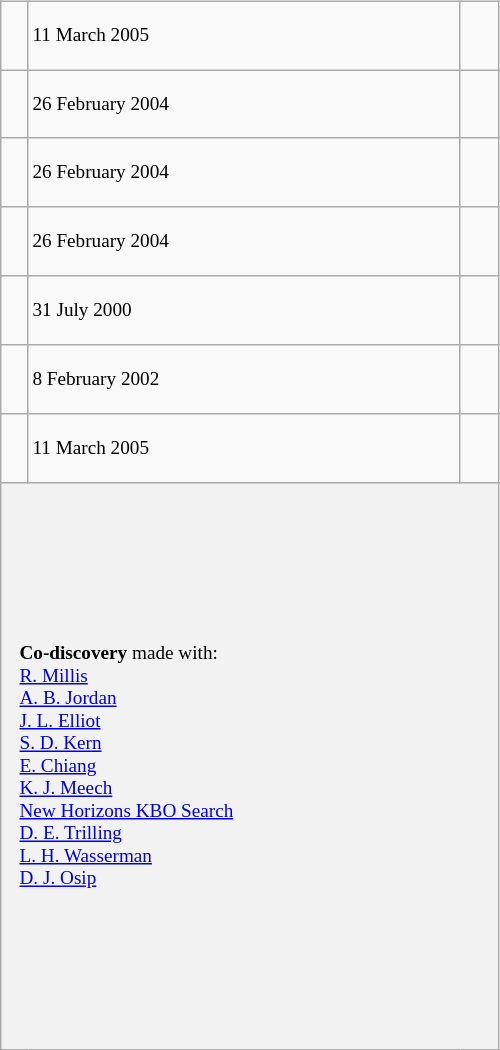<table class="wikitable" style="font-size: 80%; float: left; width: 26em; margin-right: 1em; height: 700px">
<tr>
<td></td>
<td>11 March 2005</td>
<td> </td>
</tr>
<tr>
<td></td>
<td>26 February 2004</td>
<td> </td>
</tr>
<tr>
<td></td>
<td>26 February 2004</td>
<td> </td>
</tr>
<tr>
<td></td>
<td>26 February 2004</td>
<td> </td>
</tr>
<tr>
<td></td>
<td>31 July 2000</td>
<td> </td>
</tr>
<tr>
<td></td>
<td>8 February 2002</td>
<td> </td>
</tr>
<tr>
<td></td>
<td>11 March 2005</td>
<td> </td>
</tr>
<tr>
<th colspan=3 style="font-weight: normal; text-align: left; padding: 4px 12px;"><strong>Co-discovery</strong> made with:<br> <a href='#'>R. Millis</a><br> <a href='#'>A. B. Jordan</a><br> <a href='#'>J. L. Elliot</a><br> <a href='#'>S. D. Kern</a><br> <a href='#'>E. Chiang</a><br> <a href='#'>K. J. Meech</a><br> <a href='#'>New Horizons KBO Search</a><br> <a href='#'>D. E. Trilling</a><br> <a href='#'>L. H. Wasserman</a><br> <a href='#'>D. J. Osip</a></th>
</tr>
</table>
